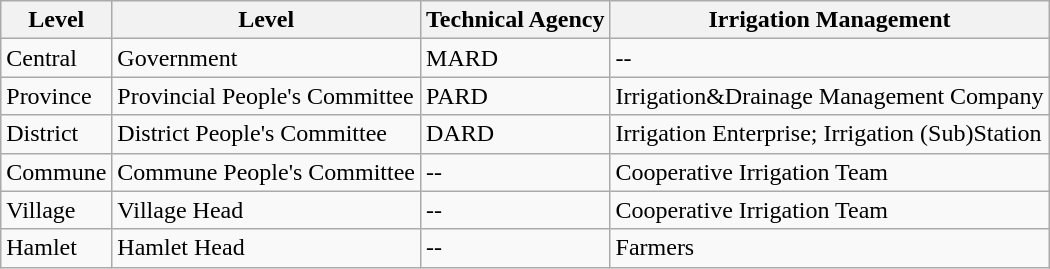<table class="wikitable">
<tr>
<th>Level</th>
<th>Level</th>
<th>Technical Agency</th>
<th>Irrigation Management</th>
</tr>
<tr>
<td>Central</td>
<td>Government</td>
<td>MARD</td>
<td>--</td>
</tr>
<tr>
<td>Province</td>
<td>Provincial People's Committee</td>
<td>PARD</td>
<td>Irrigation&Drainage Management Company</td>
</tr>
<tr>
<td>District</td>
<td>District People's Committee</td>
<td>DARD</td>
<td>Irrigation Enterprise; Irrigation (Sub)Station</td>
</tr>
<tr>
<td>Commune</td>
<td>Commune People's Committee</td>
<td>--</td>
<td>Cooperative Irrigation Team</td>
</tr>
<tr>
<td>Village</td>
<td>Village Head</td>
<td>--</td>
<td>Cooperative Irrigation Team</td>
</tr>
<tr>
<td>Hamlet</td>
<td>Hamlet Head</td>
<td>--</td>
<td>Farmers</td>
</tr>
</table>
